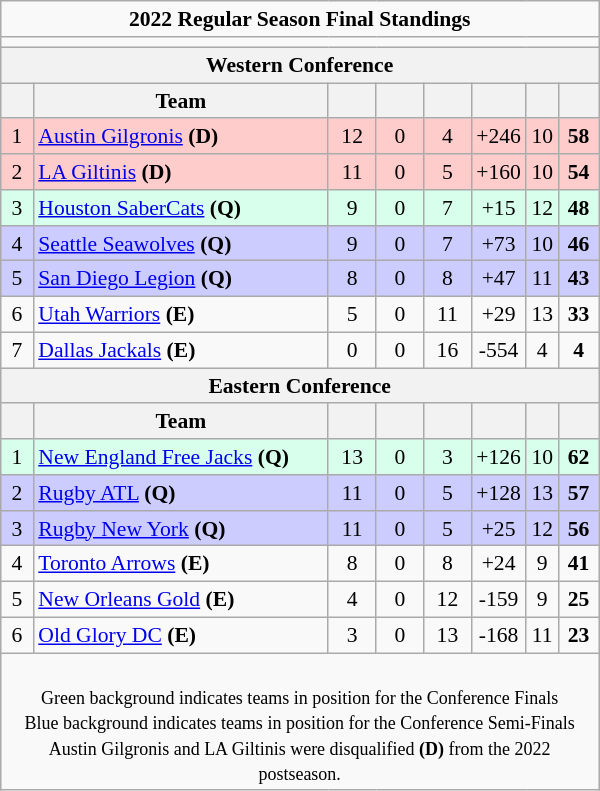<table class="wikitable" style="font-size:90%; float:right; margin-left:15px; text-align: center;">
<tr>
<td colspan=100%><strong>2022 Regular Season Final Standings</strong></td>
</tr>
<tr>
<td colspan=100%></td>
</tr>
<tr>
<th colspan=100%><strong>Western Conference</strong></th>
</tr>
<tr>
<th width="15"></th>
<th width="190">Team</th>
<th width="25"></th>
<th width="25"></th>
<th width="25"></th>
<th width="20"></th>
<th width="15"></th>
<th width="20"></th>
</tr>
<tr style="background-color:#FFCCCC;">
<td>1</td>
<td style="text-align:left;"><a href='#'>Austin Gilgronis</a> <strong>(D)</strong></td>
<td>12</td>
<td>0</td>
<td>4</td>
<td>+246</td>
<td>10</td>
<td><strong>58</strong></td>
</tr>
<tr style="background-color:#FFCCCC;">
<td>2</td>
<td style="text-align:left;"><a href='#'>LA Giltinis</a> <strong>(D)</strong></td>
<td>11</td>
<td>0</td>
<td>5</td>
<td>+160</td>
<td>10</td>
<td><strong>54</strong></td>
</tr>
<tr style="background-color:#d8ffeb;">
<td>3</td>
<td style="text-align:left;"><a href='#'>Houston SaberCats</a> <strong>(Q)</strong></td>
<td>9</td>
<td>0</td>
<td>7</td>
<td>+15</td>
<td>12</td>
<td><strong>48</strong></td>
</tr>
<tr style="background-color:#ccccff;">
<td>4</td>
<td style="text-align:left;"><a href='#'>Seattle Seawolves</a> <strong>(Q)</strong></td>
<td>9</td>
<td>0</td>
<td>7</td>
<td>+73</td>
<td>10</td>
<td><strong>46</strong></td>
</tr>
<tr style="background-color:#ccccff;">
<td>5</td>
<td style="text-align:left;"><a href='#'>San Diego Legion</a> <strong>(Q)</strong></td>
<td>8</td>
<td>0</td>
<td>8</td>
<td>+47</td>
<td>11</td>
<td><strong>43</strong></td>
</tr>
<tr>
<td>6</td>
<td style="text-align:left;"><a href='#'>Utah Warriors</a> <strong>(E)</strong></td>
<td>5</td>
<td>0</td>
<td>11</td>
<td>+29</td>
<td>13</td>
<td><strong>33</strong></td>
</tr>
<tr>
<td>7</td>
<td style="text-align:left;"><a href='#'>Dallas Jackals</a> <strong>(E)</strong></td>
<td>0</td>
<td>0</td>
<td>16</td>
<td>-554</td>
<td>4</td>
<td><strong>4</strong></td>
</tr>
<tr>
<th colspan=100%><strong>Eastern Conference</strong></th>
</tr>
<tr>
<th width="15"></th>
<th width="190">Team</th>
<th width="25"></th>
<th width="25"></th>
<th width="25"></th>
<th width="20"></th>
<th width="15"></th>
<th width="20"></th>
</tr>
<tr style="background-color:#d8ffeb;">
<td>1</td>
<td style="text-align:left;"><a href='#'>New England Free Jacks</a> <strong>(Q)</strong></td>
<td>13</td>
<td>0</td>
<td>3</td>
<td>+126</td>
<td>10</td>
<td><strong>62</strong></td>
</tr>
<tr style="background-color:#ccccff;">
<td>2</td>
<td style="text-align:left;"><a href='#'>Rugby ATL</a> <strong>(Q)</strong></td>
<td>11</td>
<td>0</td>
<td>5</td>
<td>+128</td>
<td>13</td>
<td><strong>57</strong></td>
</tr>
<tr style="background-color:#ccccff;">
<td>3</td>
<td style="text-align:left;"><a href='#'>Rugby New York</a> <strong>(Q)</strong></td>
<td>11</td>
<td>0</td>
<td>5</td>
<td>+25</td>
<td>12</td>
<td><strong>56</strong></td>
</tr>
<tr>
<td>4</td>
<td style="text-align:left;"><a href='#'>Toronto Arrows</a> <strong>(E)</strong></td>
<td>8</td>
<td>0</td>
<td>8</td>
<td>+24</td>
<td>9</td>
<td><strong>41</strong></td>
</tr>
<tr>
<td>5</td>
<td style="text-align:left;"><a href='#'>New Orleans Gold</a> <strong>(E)</strong></td>
<td>4</td>
<td>0</td>
<td>12</td>
<td>-159</td>
<td>9</td>
<td><strong>25</strong></td>
</tr>
<tr>
<td>6</td>
<td style="text-align:left;"><a href='#'>Old Glory DC</a> <strong>(E)</strong></td>
<td>3</td>
<td>0</td>
<td>13</td>
<td>-168</td>
<td>11</td>
<td><strong>23</strong></td>
</tr>
<tr>
<td colspan="100%"><br><small><span>Green background</span> indicates teams in position for the Conference Finals<br></small>
<small><span>Blue background</span> indicates teams in position for the Conference Semi-Finals</small>
<small><br> Austin Gilgronis and LA Giltinis were disqualified <strong>(D)</strong> from the 2022 postseason.</small></td>
</tr>
</table>
